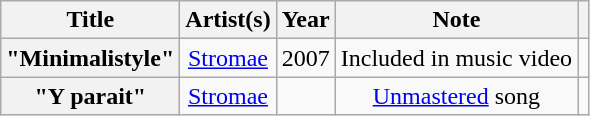<table class="wikitable sortable plainrowheaders" style="text-align:center;">
<tr>
<th>Title</th>
<th>Artist(s)</th>
<th>Year</th>
<th data-sort-type="text">Note</th>
<th class="unsortable"></th>
</tr>
<tr>
<th scope="row">"Minimalistyle"</th>
<td><a href='#'>Stromae</a></td>
<td>2007</td>
<td>Included in music video</td>
<td></td>
</tr>
<tr>
<th scope="row">"Y parait"</th>
<td><a href='#'>Stromae</a></td>
<td></td>
<td><a href='#'>Unmastered</a> song</td>
<td></td>
</tr>
</table>
